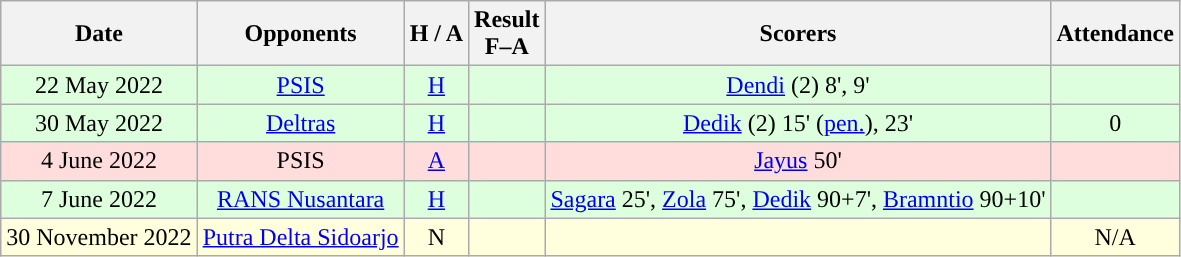<table class="wikitable" style="text-align:center">
<tr>
<th>Date</th>
<th>Opponents</th>
<th>H / A</th>
<th>Result<br>F–A</th>
<th>Scorers</th>
<th>Attendance</th>
</tr>
<tr style="background:#ddffdd">
<td>22 May 2022</td>
<td><a href='#'>PSIS</a></td>
<td><a href='#'>H</a></td>
<td></td>
<td><a href='#'>Dendi</a> (2) 8', 9'</td>
<td></td>
</tr>
<tr style="background:#ddffdd">
<td>30 May 2022</td>
<td><a href='#'>Deltras</a></td>
<td><a href='#'>H</a></td>
<td></td>
<td><a href='#'>Dedik</a> (2) 15' (<a href='#'>pen.</a>), 23'</td>
<td>0</td>
</tr>
<tr style="background:#ffdddd">
<td>4 June 2022</td>
<td>PSIS</td>
<td><a href='#'>A</a></td>
<td></td>
<td><a href='#'>Jayus</a> 50'</td>
<td></td>
</tr>
<tr style="background:#ddffdd">
<td>7 June 2022</td>
<td><a href='#'>RANS Nusantara</a></td>
<td><a href='#'>H</a></td>
<td></td>
<td><a href='#'>Sagara</a> 25', <a href='#'>Zola</a> 75', <a href='#'>Dedik</a> 90+7', <a href='#'>Bramntio</a> 90+10'</td>
<td></td>
</tr>
<tr style="background:#ffffdd">
<td>30 November 2022</td>
<td><a href='#'>Putra Delta Sidoarjo</a></td>
<td>N</td>
<td></td>
<td></td>
<td>N/A</td>
</tr>
</table>
